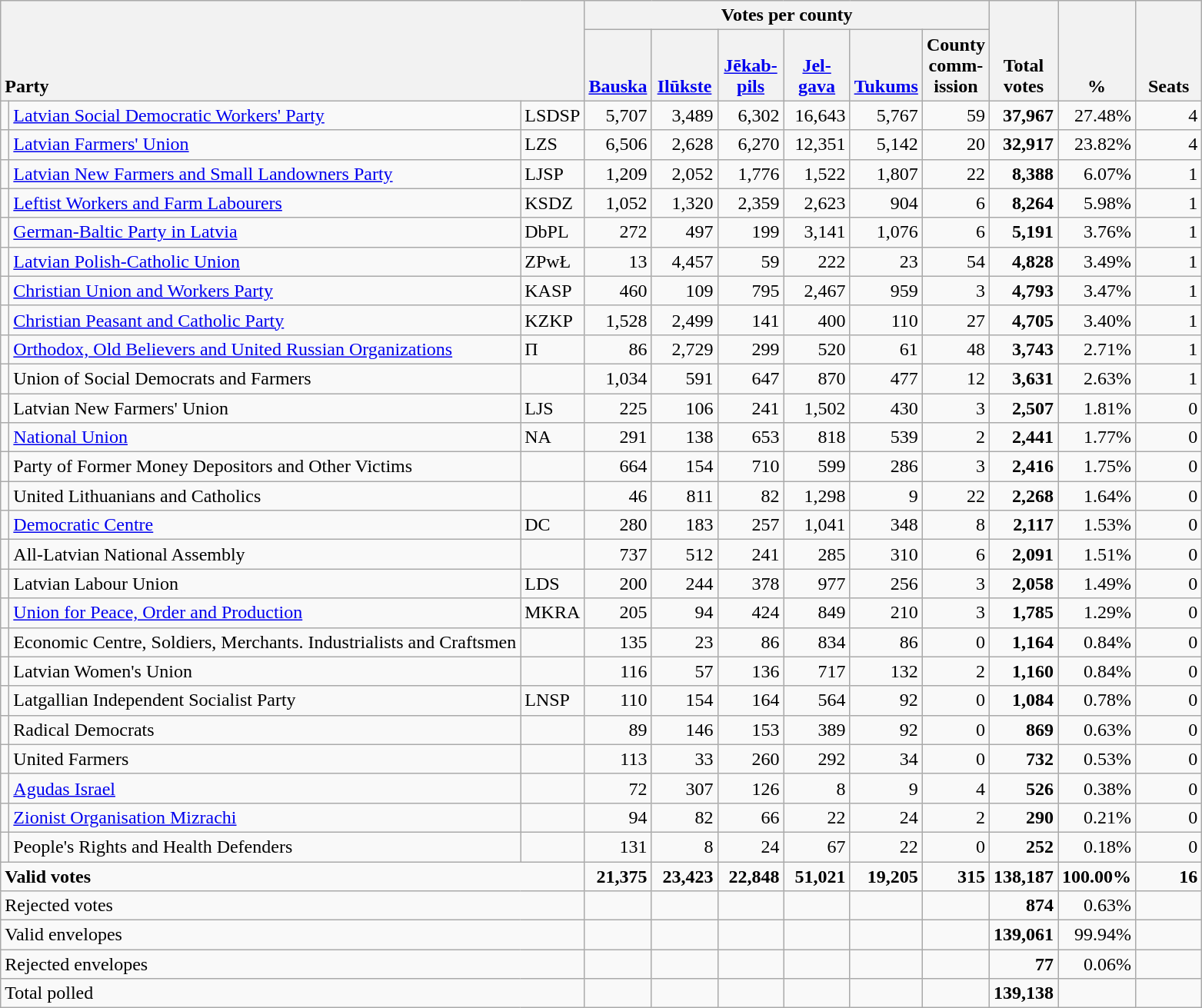<table class="wikitable" border="1" style="text-align:right;">
<tr>
<th style="text-align:left;" valign=bottom rowspan=2 colspan=3>Party</th>
<th colspan=6>Votes per county</th>
<th align=center valign=bottom rowspan=2 width="50">Total votes</th>
<th align=center valign=bottom rowspan=2 width="50">%</th>
<th align=center valign=bottom rowspan=2 width="50">Seats</th>
</tr>
<tr>
<th align=center valign=bottom width="50"><a href='#'>Bauska</a></th>
<th align=center valign=bottom width="50"><a href='#'>Ilūkste</a></th>
<th align=center valign=bottom width="50"><a href='#'>Jēkab- pils</a></th>
<th align=center valign=bottom width="50"><a href='#'>Jel- gava</a></th>
<th align=center valign=bottom width="50"><a href='#'>Tukums</a></th>
<th align=center valign=bottom width="50">County comm- ission</th>
</tr>
<tr>
<td></td>
<td align=left style="white-space: nowrap;"><a href='#'>Latvian Social Democratic Workers' Party</a></td>
<td align=left>LSDSP</td>
<td>5,707</td>
<td>3,489</td>
<td>6,302</td>
<td>16,643</td>
<td>5,767</td>
<td>59</td>
<td><strong>37,967</strong></td>
<td>27.48%</td>
<td>4</td>
</tr>
<tr>
<td></td>
<td align=left><a href='#'>Latvian Farmers' Union</a></td>
<td align=left>LZS</td>
<td>6,506</td>
<td>2,628</td>
<td>6,270</td>
<td>12,351</td>
<td>5,142</td>
<td>20</td>
<td><strong>32,917</strong></td>
<td>23.82%</td>
<td>4</td>
</tr>
<tr>
<td></td>
<td align=left><a href='#'>Latvian New Farmers and Small Landowners Party</a></td>
<td align=left>LJSP</td>
<td>1,209</td>
<td>2,052</td>
<td>1,776</td>
<td>1,522</td>
<td>1,807</td>
<td>22</td>
<td><strong>8,388</strong></td>
<td>6.07%</td>
<td>1</td>
</tr>
<tr>
<td></td>
<td align=left><a href='#'>Leftist Workers and Farm Labourers</a></td>
<td align=left>KSDZ</td>
<td>1,052</td>
<td>1,320</td>
<td>2,359</td>
<td>2,623</td>
<td>904</td>
<td>6</td>
<td><strong>8,264</strong></td>
<td>5.98%</td>
<td>1</td>
</tr>
<tr>
<td></td>
<td align=left><a href='#'>German-Baltic Party in Latvia</a></td>
<td align=left>DbPL</td>
<td>272</td>
<td>497</td>
<td>199</td>
<td>3,141</td>
<td>1,076</td>
<td>6</td>
<td><strong>5,191</strong></td>
<td>3.76%</td>
<td>1</td>
</tr>
<tr>
<td></td>
<td align=left><a href='#'>Latvian Polish-Catholic Union</a></td>
<td align=left>ZPwŁ</td>
<td>13</td>
<td>4,457</td>
<td>59</td>
<td>222</td>
<td>23</td>
<td>54</td>
<td><strong>4,828</strong></td>
<td>3.49%</td>
<td>1</td>
</tr>
<tr>
<td></td>
<td align=left><a href='#'>Christian Union and Workers Party</a></td>
<td align=left>KASP</td>
<td>460</td>
<td>109</td>
<td>795</td>
<td>2,467</td>
<td>959</td>
<td>3</td>
<td><strong>4,793</strong></td>
<td>3.47%</td>
<td>1</td>
</tr>
<tr>
<td></td>
<td align=left><a href='#'>Christian Peasant and Catholic Party</a></td>
<td align=left>KZKP</td>
<td>1,528</td>
<td>2,499</td>
<td>141</td>
<td>400</td>
<td>110</td>
<td>27</td>
<td><strong>4,705</strong></td>
<td>3.40%</td>
<td>1</td>
</tr>
<tr>
<td></td>
<td align=left><a href='#'>Orthodox, Old Believers and United Russian Organizations</a></td>
<td align=left>П</td>
<td>86</td>
<td>2,729</td>
<td>299</td>
<td>520</td>
<td>61</td>
<td>48</td>
<td><strong>3,743</strong></td>
<td>2.71%</td>
<td>1</td>
</tr>
<tr>
<td></td>
<td align=left>Union of Social Democrats and Farmers</td>
<td align=left></td>
<td>1,034</td>
<td>591</td>
<td>647</td>
<td>870</td>
<td>477</td>
<td>12</td>
<td><strong>3,631</strong></td>
<td>2.63%</td>
<td>1</td>
</tr>
<tr>
<td></td>
<td align=left>Latvian New Farmers' Union</td>
<td align=left>LJS</td>
<td>225</td>
<td>106</td>
<td>241</td>
<td>1,502</td>
<td>430</td>
<td>3</td>
<td><strong>2,507</strong></td>
<td>1.81%</td>
<td>0</td>
</tr>
<tr>
<td></td>
<td align=left><a href='#'>National Union</a></td>
<td align=left>NA</td>
<td>291</td>
<td>138</td>
<td>653</td>
<td>818</td>
<td>539</td>
<td>2</td>
<td><strong>2,441</strong></td>
<td>1.77%</td>
<td>0</td>
</tr>
<tr>
<td></td>
<td align=left>Party of Former Money Depositors and Other Victims</td>
<td align=left></td>
<td>664</td>
<td>154</td>
<td>710</td>
<td>599</td>
<td>286</td>
<td>3</td>
<td><strong>2,416</strong></td>
<td>1.75%</td>
<td>0</td>
</tr>
<tr>
<td></td>
<td align=left>United Lithuanians and Catholics</td>
<td align=left></td>
<td>46</td>
<td>811</td>
<td>82</td>
<td>1,298</td>
<td>9</td>
<td>22</td>
<td><strong>2,268</strong></td>
<td>1.64%</td>
<td>0</td>
</tr>
<tr>
<td></td>
<td align=left><a href='#'>Democratic Centre</a></td>
<td align=left>DC</td>
<td>280</td>
<td>183</td>
<td>257</td>
<td>1,041</td>
<td>348</td>
<td>8</td>
<td><strong>2,117</strong></td>
<td>1.53%</td>
<td>0</td>
</tr>
<tr>
<td></td>
<td align=left>All-Latvian National Assembly</td>
<td align=left></td>
<td>737</td>
<td>512</td>
<td>241</td>
<td>285</td>
<td>310</td>
<td>6</td>
<td><strong>2,091</strong></td>
<td>1.51%</td>
<td>0</td>
</tr>
<tr>
<td></td>
<td align=left>Latvian Labour Union</td>
<td align=left>LDS</td>
<td>200</td>
<td>244</td>
<td>378</td>
<td>977</td>
<td>256</td>
<td>3</td>
<td><strong>2,058</strong></td>
<td>1.49%</td>
<td>0</td>
</tr>
<tr>
<td></td>
<td align=left><a href='#'>Union for Peace, Order and Production</a></td>
<td align=left>MKRA</td>
<td>205</td>
<td>94</td>
<td>424</td>
<td>849</td>
<td>210</td>
<td>3</td>
<td><strong>1,785</strong></td>
<td>1.29%</td>
<td>0</td>
</tr>
<tr>
<td></td>
<td align=left>Economic Centre, Soldiers, Merchants. Industrialists and Craftsmen</td>
<td align=left></td>
<td>135</td>
<td>23</td>
<td>86</td>
<td>834</td>
<td>86</td>
<td>0</td>
<td><strong>1,164</strong></td>
<td>0.84%</td>
<td>0</td>
</tr>
<tr>
<td></td>
<td align=left>Latvian Women's Union</td>
<td align=left></td>
<td>116</td>
<td>57</td>
<td>136</td>
<td>717</td>
<td>132</td>
<td>2</td>
<td><strong>1,160</strong></td>
<td>0.84%</td>
<td>0</td>
</tr>
<tr>
<td></td>
<td align=left>Latgallian Independent Socialist Party</td>
<td align=left>LNSP</td>
<td>110</td>
<td>154</td>
<td>164</td>
<td>564</td>
<td>92</td>
<td>0</td>
<td><strong>1,084</strong></td>
<td>0.78%</td>
<td>0</td>
</tr>
<tr>
<td></td>
<td align=left>Radical Democrats</td>
<td align=left></td>
<td>89</td>
<td>146</td>
<td>153</td>
<td>389</td>
<td>92</td>
<td>0</td>
<td><strong>869</strong></td>
<td>0.63%</td>
<td>0</td>
</tr>
<tr>
<td></td>
<td align=left>United Farmers</td>
<td align=left></td>
<td>113</td>
<td>33</td>
<td>260</td>
<td>292</td>
<td>34</td>
<td>0</td>
<td><strong>732</strong></td>
<td>0.53%</td>
<td>0</td>
</tr>
<tr>
<td></td>
<td align=left><a href='#'>Agudas Israel</a></td>
<td align=left></td>
<td>72</td>
<td>307</td>
<td>126</td>
<td>8</td>
<td>9</td>
<td>4</td>
<td><strong>526</strong></td>
<td>0.38%</td>
<td>0</td>
</tr>
<tr>
<td></td>
<td align=left><a href='#'>Zionist Organisation Mizrachi</a></td>
<td align=left></td>
<td>94</td>
<td>82</td>
<td>66</td>
<td>22</td>
<td>24</td>
<td>2</td>
<td><strong>290</strong></td>
<td>0.21%</td>
<td>0</td>
</tr>
<tr>
<td></td>
<td align=left>People's Rights and Health Defenders</td>
<td align=left></td>
<td>131</td>
<td>8</td>
<td>24</td>
<td>67</td>
<td>22</td>
<td>0</td>
<td><strong>252</strong></td>
<td>0.18%</td>
<td>0</td>
</tr>
<tr style="font-weight:bold">
<td align=left colspan=3>Valid votes</td>
<td>21,375</td>
<td>23,423</td>
<td>22,848</td>
<td>51,021</td>
<td>19,205</td>
<td>315</td>
<td>138,187</td>
<td>100.00%</td>
<td>16</td>
</tr>
<tr>
<td align=left colspan=3>Rejected votes</td>
<td></td>
<td></td>
<td></td>
<td></td>
<td></td>
<td></td>
<td><strong>874</strong></td>
<td>0.63%</td>
<td></td>
</tr>
<tr>
<td align=left colspan=3>Valid envelopes</td>
<td></td>
<td></td>
<td></td>
<td></td>
<td></td>
<td></td>
<td><strong>139,061</strong></td>
<td>99.94%</td>
<td></td>
</tr>
<tr>
<td align=left colspan=3>Rejected envelopes</td>
<td></td>
<td></td>
<td></td>
<td></td>
<td></td>
<td></td>
<td><strong>77</strong></td>
<td>0.06%</td>
<td></td>
</tr>
<tr>
<td align=left colspan=3>Total polled</td>
<td></td>
<td></td>
<td></td>
<td></td>
<td></td>
<td></td>
<td><strong>139,138</strong></td>
<td></td>
<td></td>
</tr>
</table>
